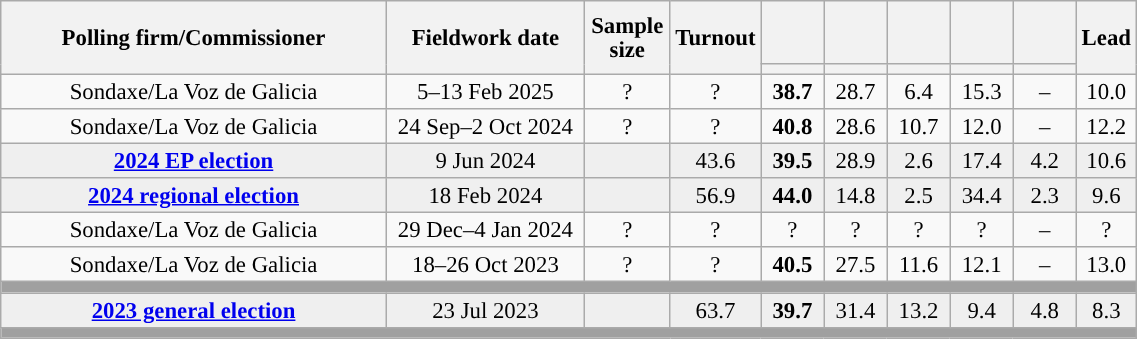<table class="wikitable collapsible collapsed" style="text-align:center; font-size:95%; line-height:16px;">
<tr style="height:42px;">
<th style="width:250px;" rowspan="2">Polling firm/Commissioner</th>
<th style="width:125px;" rowspan="2">Fieldwork date</th>
<th style="width:50px;" rowspan="2">Sample size</th>
<th style="width:45px;" rowspan="2">Turnout</th>
<th style="width:35px;"></th>
<th style="width:35px;"></th>
<th style="width:35px;"></th>
<th style="width:35px;"></th>
<th style="width:35px;"></th>
<th style="width:30px;" rowspan="2">Lead</th>
</tr>
<tr>
<th style="color:inherit;background:"></th>
<th style="color:inherit;background:"></th>
<th style="color:inherit;background:"></th>
<th style="color:inherit;background:"></th>
<th style="color:inherit;background:"></th>
</tr>
<tr>
<td>Sondaxe/La Voz de Galicia</td>
<td>5–13 Feb 2025</td>
<td>?</td>
<td>?</td>
<td><strong>38.7</strong><br></td>
<td>28.7<br></td>
<td>6.4<br></td>
<td>15.3<br></td>
<td>–</td>
<td style="background:">10.0</td>
</tr>
<tr>
<td>Sondaxe/La Voz de Galicia</td>
<td>24 Sep–2 Oct 2024</td>
<td>?</td>
<td>?</td>
<td><strong>40.8</strong><br></td>
<td>28.6<br></td>
<td>10.7<br></td>
<td>12.0<br></td>
<td>–</td>
<td style="background:">12.2</td>
</tr>
<tr style="background:#EFEFEF;">
<td><strong><a href='#'>2024 EP election</a></strong></td>
<td>9 Jun 2024</td>
<td></td>
<td>43.6</td>
<td><strong>39.5</strong><br></td>
<td>28.9<br></td>
<td>2.6<br></td>
<td>17.4<br></td>
<td>4.2<br></td>
<td style="background:">10.6</td>
</tr>
<tr style="background:#EFEFEF;">
<td><strong><a href='#'>2024 regional election</a></strong></td>
<td>18 Feb 2024</td>
<td></td>
<td>56.9</td>
<td><strong>44.0</strong><br></td>
<td>14.8<br></td>
<td>2.5<br></td>
<td>34.4<br></td>
<td>2.3<br></td>
<td style="background:">9.6</td>
</tr>
<tr>
<td>Sondaxe/La Voz de Galicia</td>
<td>29 Dec–4 Jan 2024</td>
<td>?</td>
<td>?</td>
<td>?<br></td>
<td>?<br></td>
<td>?<br></td>
<td>?<br></td>
<td>–</td>
<td style="background:">?</td>
</tr>
<tr>
<td>Sondaxe/La Voz de Galicia</td>
<td>18–26 Oct 2023</td>
<td>?</td>
<td>?</td>
<td><strong>40.5</strong><br></td>
<td>27.5<br></td>
<td>11.6<br></td>
<td>12.1<br></td>
<td>–</td>
<td style="background:">13.0</td>
</tr>
<tr>
<td colspan="10" style="background:#A0A0A0"></td>
</tr>
<tr style="background:#EFEFEF;">
<td><strong><a href='#'>2023 general election</a></strong></td>
<td>23 Jul 2023</td>
<td></td>
<td>63.7</td>
<td><strong>39.7</strong><br></td>
<td>31.4<br></td>
<td>13.2<br></td>
<td>9.4<br></td>
<td>4.8<br></td>
<td style="background:">8.3</td>
</tr>
<tr>
<td colspan="10" style="background:#A0A0A0"></td>
</tr>
</table>
